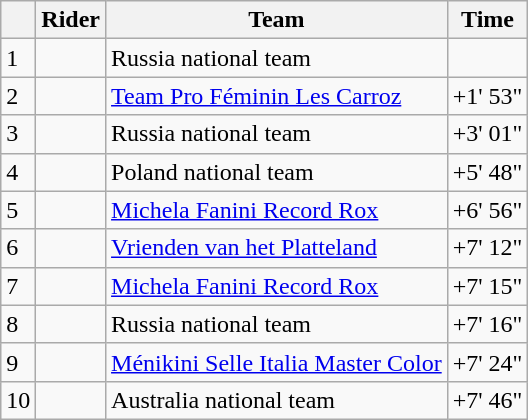<table class="wikitable">
<tr>
<th></th>
<th>Rider</th>
<th>Team</th>
<th>Time</th>
</tr>
<tr>
<td>1</td>
<td></td>
<td>Russia national team</td>
<td align="right"></td>
</tr>
<tr>
<td>2</td>
<td></td>
<td><a href='#'>Team Pro Féminin Les Carroz</a></td>
<td align="right">+1' 53"</td>
</tr>
<tr>
<td>3</td>
<td></td>
<td>Russia national team</td>
<td align="right">+3' 01"</td>
</tr>
<tr>
<td>4</td>
<td></td>
<td>Poland national team</td>
<td align="right">+5' 48"</td>
</tr>
<tr>
<td>5</td>
<td></td>
<td><a href='#'>Michela Fanini Record Rox</a></td>
<td align="right">+6' 56"</td>
</tr>
<tr>
<td>6</td>
<td></td>
<td><a href='#'>Vrienden van het Platteland</a></td>
<td align="right">+7' 12"</td>
</tr>
<tr>
<td>7</td>
<td></td>
<td><a href='#'>Michela Fanini Record Rox</a></td>
<td align="right">+7' 15"</td>
</tr>
<tr>
<td>8</td>
<td></td>
<td>Russia national team</td>
<td align="right">+7' 16"</td>
</tr>
<tr>
<td>9</td>
<td></td>
<td><a href='#'>Ménikini Selle Italia Master Color</a></td>
<td align="right">+7' 24"</td>
</tr>
<tr>
<td>10</td>
<td></td>
<td>Australia national team</td>
<td align="right">+7' 46"</td>
</tr>
</table>
